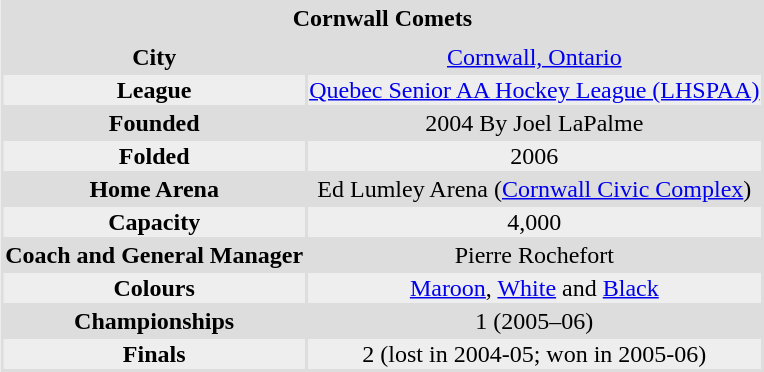<table - align="right" bgcolor="#dddddd">
<tr align="center">
<td colspan=2><strong>Cornwall Comets</strong></td>
</tr>
<tr align="center">
<td colspan=2></td>
</tr>
<tr align="center">
<td><strong>City</strong></td>
<td><a href='#'>Cornwall, Ontario</a></td>
</tr>
<tr align="center" bgcolor="#eeeeee">
<td><strong>League</strong></td>
<td><a href='#'>Quebec Senior AA Hockey League (LHSPAA)</a></td>
</tr>
<tr align="center">
<td><strong>Founded</strong></td>
<td>2004 By Joel LaPalme</td>
</tr>
<tr align="center"  bgcolor="#eeeeee">
<td><strong>Folded</strong></td>
<td>2006</td>
</tr>
<tr align="center">
<td><strong>Home Arena</strong></td>
<td>Ed Lumley Arena (<a href='#'>Cornwall Civic Complex</a>)</td>
</tr>
<tr align="center" bgcolor="#eeeeee">
<td><strong>Capacity</strong></td>
<td>4,000</td>
</tr>
<tr align="center">
<td><strong>Coach and General Manager</strong></td>
<td>Pierre Rochefort</td>
</tr>
<tr align="center" bgcolor="#eeeeee">
<td><strong>Colours</strong></td>
<td><a href='#'>Maroon</a>, <a href='#'>White</a> and <a href='#'>Black</a></td>
</tr>
<tr align="center">
<td><strong>Championships</strong></td>
<td>1 (2005–06)</td>
</tr>
<tr align="center" bgcolor="#eeeeee">
<td><strong>Finals</strong></td>
<td>2 (lost in 2004-05; won in 2005-06)</td>
</tr>
</table>
